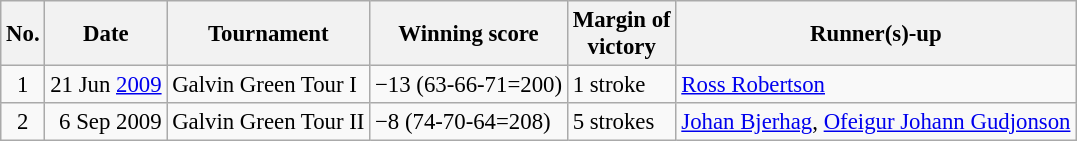<table class="wikitable" style="font-size:95%;">
<tr>
<th>No.</th>
<th>Date</th>
<th>Tournament</th>
<th>Winning score</th>
<th>Margin of<br>victory</th>
<th>Runner(s)-up</th>
</tr>
<tr>
<td align=center>1</td>
<td align=right>21 Jun <a href='#'>2009</a></td>
<td>Galvin Green Tour I</td>
<td>−13 (63-66-71=200)</td>
<td>1 stroke</td>
<td> <a href='#'>Ross Robertson</a></td>
</tr>
<tr>
<td align=center>2</td>
<td align=right>6 Sep 2009</td>
<td>Galvin Green Tour II</td>
<td>−8 (74-70-64=208)</td>
<td>5 strokes</td>
<td> <a href='#'>Johan Bjerhag</a>,  <a href='#'>Ofeigur Johann Gudjonson</a></td>
</tr>
</table>
